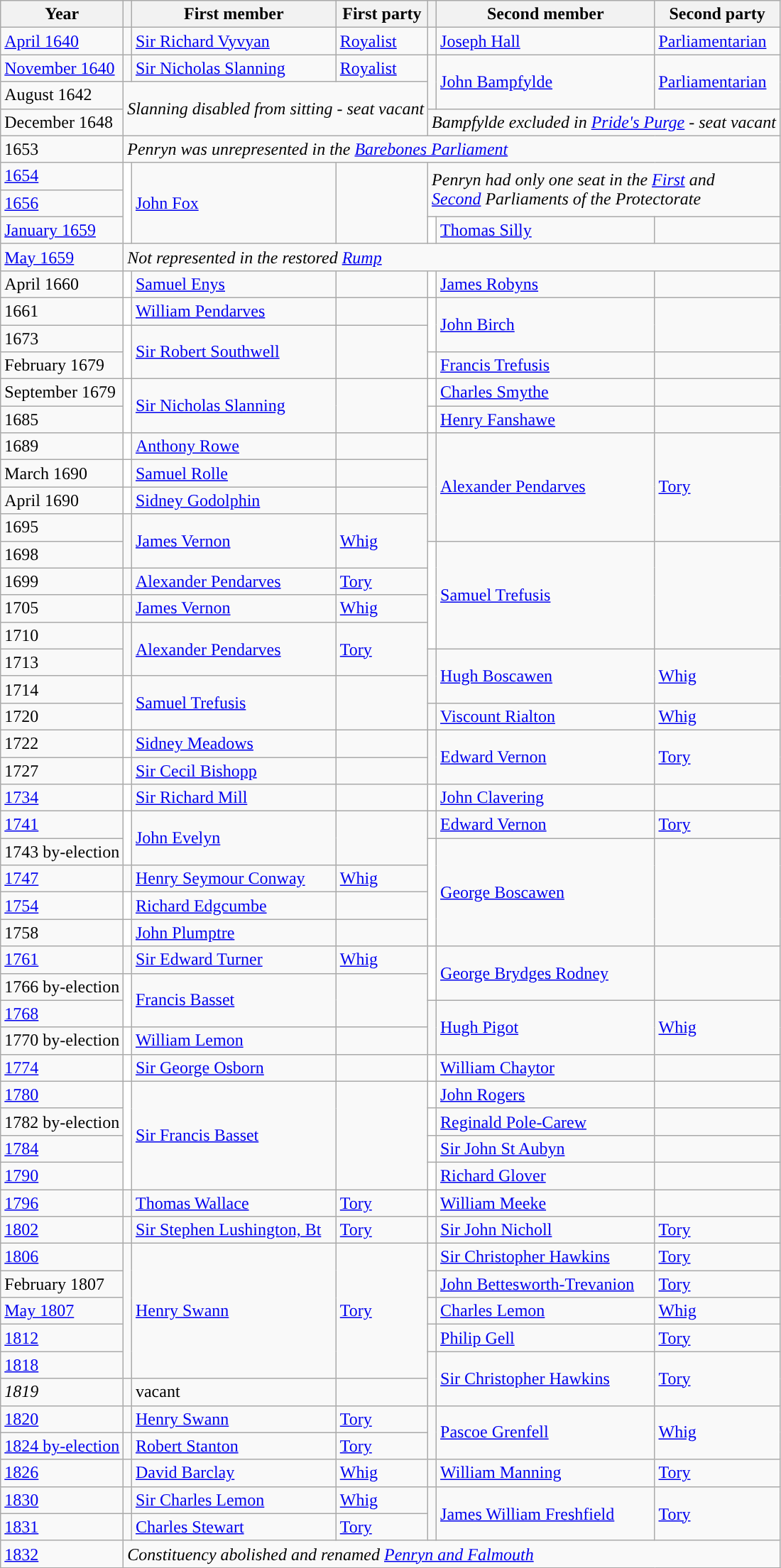<table class="wikitable">
<tr>
<th>Year</th>
<th></th>
<th>First member</th>
<th>First party</th>
<th></th>
<th>Second member</th>
<th>Second party</th>
</tr>
<tr>
<td><a href='#'>April 1640</a></td>
<td style="color:inherit;background-color: "></td>
<td><a href='#'>Sir Richard Vyvyan</a></td>
<td><a href='#'>Royalist</a></td>
<td style="color:inherit;background-color: "></td>
<td><a href='#'>Joseph Hall</a></td>
<td><a href='#'>Parliamentarian</a></td>
</tr>
<tr>
<td><a href='#'>November 1640</a></td>
<td style="color:inherit;background-color: "></td>
<td><a href='#'>Sir Nicholas Slanning</a></td>
<td><a href='#'>Royalist</a></td>
<td rowspan="2" style="color:inherit;background-color: "></td>
<td rowspan="2"><a href='#'>John Bampfylde</a></td>
<td rowspan="2"><a href='#'>Parliamentarian</a></td>
</tr>
<tr>
<td>August 1642</td>
<td rowspan="2" colspan="3"><em>Slanning disabled from sitting - seat vacant</em> </td>
</tr>
<tr>
<td>December 1648</td>
<td colspan="3"><em>Bampfylde excluded in <a href='#'>Pride's Purge</a> - seat vacant</em></td>
</tr>
<tr>
<td>1653</td>
<td colspan="6"><em>Penryn was unrepresented in the <a href='#'>Barebones Parliament</a></em></td>
</tr>
<tr>
<td><a href='#'>1654</a></td>
<td rowspan="3" style="color:inherit;background-color: white"></td>
<td rowspan="3"><a href='#'>John Fox</a></td>
<td rowspan="3"></td>
<td rowspan="2" colspan="3"><em>Penryn had only one seat in the <a href='#'>First</a>  and <br><a href='#'>Second</a> Parliaments of the Protectorate</em></td>
</tr>
<tr>
<td><a href='#'>1656</a></td>
</tr>
<tr>
<td><a href='#'>January 1659</a></td>
<td style="color:inherit;background-color: white"></td>
<td><a href='#'>Thomas Silly</a></td>
<td></td>
</tr>
<tr>
<td><a href='#'>May 1659</a></td>
<td colspan="6"><em>Not represented in the restored <a href='#'>Rump</a></em></td>
</tr>
<tr>
<td>April 1660</td>
<td style="color:inherit;background-color: white"></td>
<td><a href='#'>Samuel Enys</a></td>
<td></td>
<td style="color:inherit;background-color: white"></td>
<td><a href='#'>James Robyns</a></td>
<td></td>
</tr>
<tr>
<td>1661</td>
<td style="color:inherit;background-color: white"></td>
<td><a href='#'>William Pendarves</a></td>
<td></td>
<td rowspan="2" style="color:inherit;background-color: white"></td>
<td rowspan="2"><a href='#'>John Birch</a></td>
<td rowspan="2"></td>
</tr>
<tr>
<td>1673</td>
<td rowspan="2" style="color:inherit;background-color: white"></td>
<td rowspan="2"><a href='#'>Sir Robert Southwell</a></td>
<td rowspan="2"></td>
</tr>
<tr>
<td>February 1679</td>
<td style="color:inherit;background-color: white"></td>
<td><a href='#'>Francis Trefusis</a></td>
<td></td>
</tr>
<tr>
<td>September 1679</td>
<td rowspan="2" style="color:inherit;background-color: white"></td>
<td rowspan="2"><a href='#'>Sir Nicholas Slanning</a></td>
<td rowspan="2"></td>
<td style="color:inherit;background-color: white"></td>
<td><a href='#'>Charles Smythe</a></td>
<td></td>
</tr>
<tr>
<td>1685</td>
<td style="color:inherit;background-color: white"></td>
<td><a href='#'>Henry Fanshawe</a></td>
<td></td>
</tr>
<tr>
<td>1689</td>
<td style="color:inherit;background-color: white"></td>
<td><a href='#'>Anthony Rowe</a></td>
<td></td>
<td rowspan="4" style="color:inherit;background-color: "></td>
<td rowspan="4"><a href='#'>Alexander Pendarves</a></td>
<td rowspan="4"><a href='#'>Tory</a></td>
</tr>
<tr>
<td>March 1690</td>
<td style="color:inherit;background-color: white"></td>
<td><a href='#'>Samuel Rolle</a></td>
<td></td>
</tr>
<tr>
<td>April 1690</td>
<td style="color:inherit;background-color: white"></td>
<td><a href='#'>Sidney Godolphin</a></td>
<td></td>
</tr>
<tr>
<td>1695</td>
<td rowspan="2" style="color:inherit;background-color: "></td>
<td rowspan="2"><a href='#'>James Vernon</a></td>
<td rowspan="2"><a href='#'>Whig</a></td>
</tr>
<tr>
<td>1698</td>
<td rowspan="4" style="color:inherit;background-color: white"></td>
<td rowspan="4"><a href='#'>Samuel Trefusis</a></td>
<td rowspan="4"></td>
</tr>
<tr>
<td>1699</td>
<td style="color:inherit;background-color: "></td>
<td><a href='#'>Alexander Pendarves</a></td>
<td><a href='#'>Tory</a></td>
</tr>
<tr>
<td>1705</td>
<td style="color:inherit;background-color: "></td>
<td><a href='#'>James Vernon</a></td>
<td><a href='#'>Whig</a></td>
</tr>
<tr>
<td>1710</td>
<td rowspan="2" style="color:inherit;background-color: "></td>
<td rowspan="2"><a href='#'>Alexander Pendarves</a></td>
<td rowspan="2"><a href='#'>Tory</a></td>
</tr>
<tr>
<td>1713</td>
<td rowspan="2" style="color:inherit;background-color: "></td>
<td rowspan="2"><a href='#'>Hugh Boscawen</a></td>
<td rowspan="2"><a href='#'>Whig</a></td>
</tr>
<tr>
<td>1714</td>
<td rowspan="2" style="color:inherit;background-color: white"></td>
<td rowspan="2"><a href='#'>Samuel Trefusis</a></td>
<td rowspan="2"></td>
</tr>
<tr>
<td>1720</td>
<td style="color:inherit;background-color: "></td>
<td><a href='#'>Viscount Rialton</a></td>
<td><a href='#'>Whig</a></td>
</tr>
<tr>
<td>1722</td>
<td style="color:inherit;background-color: white"></td>
<td><a href='#'>Sidney Meadows</a></td>
<td></td>
<td rowspan="2" style="color:inherit;background-color: "></td>
<td rowspan="2"><a href='#'>Edward Vernon</a></td>
<td rowspan="2"><a href='#'>Tory</a></td>
</tr>
<tr>
<td>1727</td>
<td style="color:inherit;background-color: white"></td>
<td><a href='#'>Sir Cecil Bishopp</a></td>
<td></td>
</tr>
<tr>
<td><a href='#'>1734</a></td>
<td style="color:inherit;background-color: white"></td>
<td><a href='#'>Sir Richard Mill</a></td>
<td></td>
<td style="color:inherit;background-color: white"></td>
<td><a href='#'>John Clavering</a></td>
<td></td>
</tr>
<tr>
<td><a href='#'>1741</a></td>
<td rowspan="2" style="color:inherit;background-color: white"></td>
<td rowspan="2"><a href='#'>John Evelyn</a></td>
<td rowspan="2"></td>
<td style="color:inherit;background-color: "></td>
<td><a href='#'>Edward Vernon</a></td>
<td> <a href='#'>Tory</a></td>
</tr>
<tr>
<td>1743 by-election</td>
<td rowspan="4" style="color:inherit;background-color: white"></td>
<td rowspan="4"><a href='#'>George Boscawen</a></td>
<td rowspan="4"></td>
</tr>
<tr>
<td><a href='#'>1747</a></td>
<td style="color:inherit;background-color: "></td>
<td><a href='#'>Henry Seymour Conway</a></td>
<td><a href='#'>Whig</a></td>
</tr>
<tr>
<td><a href='#'>1754</a></td>
<td style="color:inherit;background-color: white"></td>
<td><a href='#'>Richard Edgcumbe</a></td>
<td></td>
</tr>
<tr>
<td>1758</td>
<td style="color:inherit;background-color: white"></td>
<td><a href='#'>John Plumptre</a></td>
<td></td>
</tr>
<tr>
<td><a href='#'>1761</a></td>
<td style="color:inherit;background-color: "></td>
<td><a href='#'>Sir Edward Turner</a></td>
<td><a href='#'>Whig</a></td>
<td rowspan="2" style="color:inherit;background-color: white"></td>
<td rowspan="2"><a href='#'>George Brydges Rodney</a></td>
<td rowspan="2"></td>
</tr>
<tr>
<td>1766 by-election</td>
<td rowspan="2" style="color:inherit;background-color: white"></td>
<td rowspan="2"><a href='#'>Francis Basset</a></td>
<td rowspan="2"></td>
</tr>
<tr>
<td><a href='#'>1768</a></td>
<td rowspan="2" style="color:inherit;background-color: "></td>
<td rowspan="2"><a href='#'>Hugh Pigot</a></td>
<td rowspan="2"><a href='#'>Whig</a></td>
</tr>
<tr>
<td>1770 by-election</td>
<td style="color:inherit;background-color: white"></td>
<td><a href='#'>William Lemon</a></td>
<td></td>
</tr>
<tr>
<td><a href='#'>1774</a></td>
<td style="color:inherit;background-color: white"></td>
<td><a href='#'>Sir George Osborn</a></td>
<td></td>
<td style="color:inherit;background-color: white"></td>
<td><a href='#'>William Chaytor</a></td>
<td></td>
</tr>
<tr>
<td><a href='#'>1780</a></td>
<td rowspan="4" style="color:inherit;background-color: white"></td>
<td rowspan="4"><a href='#'>Sir Francis Basset</a></td>
<td rowspan="4"></td>
<td style="color:inherit;background-color: white"></td>
<td><a href='#'>John Rogers</a></td>
<td></td>
</tr>
<tr>
<td>1782 by-election</td>
<td style="color:inherit;background-color: white"></td>
<td><a href='#'>Reginald Pole-Carew</a></td>
<td></td>
</tr>
<tr>
<td><a href='#'>1784</a></td>
<td style="color:inherit;background-color: white"></td>
<td><a href='#'>Sir John St Aubyn</a></td>
<td></td>
</tr>
<tr>
<td><a href='#'>1790</a></td>
<td style="color:inherit;background-color: white"></td>
<td><a href='#'>Richard Glover</a></td>
<td></td>
</tr>
<tr>
<td><a href='#'>1796</a></td>
<td style="color:inherit;background-color: "></td>
<td><a href='#'>Thomas Wallace</a></td>
<td><a href='#'>Tory</a></td>
<td style="color:inherit;background-color: white"></td>
<td><a href='#'>William Meeke</a></td>
<td></td>
</tr>
<tr>
<td><a href='#'>1802</a></td>
<td style="color:inherit;background-color: "></td>
<td><a href='#'>Sir Stephen Lushington, Bt</a></td>
<td><a href='#'>Tory</a></td>
<td style="color:inherit;background-color: "></td>
<td><a href='#'>Sir John Nicholl</a></td>
<td><a href='#'>Tory</a></td>
</tr>
<tr>
<td><a href='#'>1806</a></td>
<td rowspan="5" style="color:inherit;background-color: "></td>
<td rowspan="5"><a href='#'>Henry Swann</a></td>
<td rowspan="5"><a href='#'>Tory</a></td>
<td style="color:inherit;background-color: "></td>
<td><a href='#'>Sir Christopher Hawkins</a></td>
<td><a href='#'>Tory</a></td>
</tr>
<tr>
<td>February 1807</td>
<td style="color:inherit;background-color: "></td>
<td><a href='#'>John Bettesworth-Trevanion</a></td>
<td><a href='#'>Tory</a></td>
</tr>
<tr>
<td><a href='#'>May 1807</a></td>
<td style="color:inherit;background-color: "></td>
<td><a href='#'>Charles Lemon</a></td>
<td><a href='#'>Whig</a></td>
</tr>
<tr>
<td><a href='#'>1812</a></td>
<td style="color:inherit;background-color: "></td>
<td><a href='#'>Philip Gell</a></td>
<td><a href='#'>Tory</a></td>
</tr>
<tr>
<td><a href='#'>1818</a></td>
<td rowspan="2" style="color:inherit;background-color: "></td>
<td rowspan="2"><a href='#'>Sir Christopher Hawkins</a></td>
<td rowspan="2"><a href='#'>Tory</a></td>
</tr>
<tr>
<td><em>1819</em></td>
<td></td>
<td>vacant </td>
</tr>
<tr>
<td><a href='#'>1820</a></td>
<td rowspan="1" style="color:inherit;background-color: "></td>
<td rowspan="1"><a href='#'>Henry Swann</a></td>
<td rowspan="1"><a href='#'>Tory</a></td>
<td rowspan="2" style="color:inherit;background-color: "></td>
<td rowspan="2"><a href='#'>Pascoe Grenfell</a></td>
<td rowspan="2"><a href='#'>Whig</a></td>
</tr>
<tr>
<td><a href='#'>1824 by-election</a></td>
<td style="color:inherit;background-color: "></td>
<td><a href='#'>Robert Stanton</a></td>
<td><a href='#'>Tory</a></td>
</tr>
<tr>
<td><a href='#'>1826</a></td>
<td style="color:inherit;background-color: "></td>
<td><a href='#'>David Barclay</a></td>
<td><a href='#'>Whig</a></td>
<td style="color:inherit;background-color: "></td>
<td><a href='#'>William Manning</a></td>
<td><a href='#'>Tory</a></td>
</tr>
<tr>
<td><a href='#'>1830</a></td>
<td style="color:inherit;background-color: "></td>
<td><a href='#'>Sir Charles Lemon</a></td>
<td><a href='#'>Whig</a></td>
<td rowspan="2" style="color:inherit;background-color: "></td>
<td rowspan="2"><a href='#'>James William Freshfield</a></td>
<td rowspan="2"><a href='#'>Tory</a></td>
</tr>
<tr>
<td><a href='#'>1831</a></td>
<td style="color:inherit;background-color: "></td>
<td><a href='#'>Charles Stewart</a></td>
<td><a href='#'>Tory</a></td>
</tr>
<tr>
<td><a href='#'>1832</a></td>
<td colspan="6"><em>Constituency abolished and renamed <a href='#'>Penryn and Falmouth</a></em></td>
</tr>
</table>
